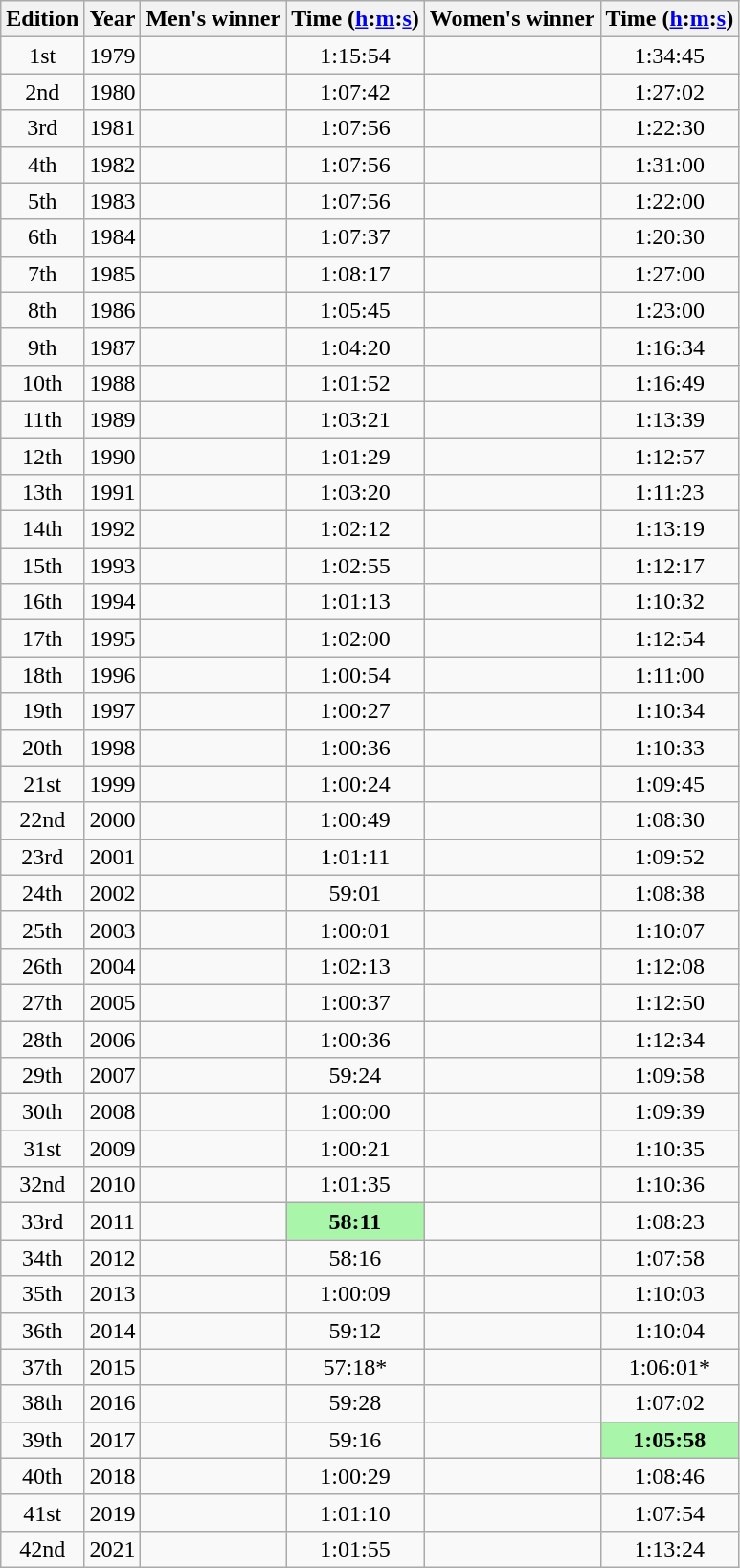<table class="wikitable sortable" style="text-align:center">
<tr>
<th class=unsortable>Edition</th>
<th>Year</th>
<th class=unsortable>Men's winner</th>
<th>Time (<a href='#'>h</a>:<a href='#'>m</a>:<a href='#'>s</a>)</th>
<th class=unsortable>Women's winner</th>
<th>Time (<a href='#'>h</a>:<a href='#'>m</a>:<a href='#'>s</a>)</th>
</tr>
<tr>
<td>1st</td>
<td>1979</td>
<td align=left></td>
<td>1:15:54</td>
<td align=left></td>
<td>1:34:45</td>
</tr>
<tr>
<td>2nd</td>
<td>1980</td>
<td align=left></td>
<td>1:07:42</td>
<td align=left></td>
<td>1:27:02</td>
</tr>
<tr>
<td>3rd</td>
<td>1981</td>
<td align=left></td>
<td>1:07:56</td>
<td align=left></td>
<td>1:22:30</td>
</tr>
<tr>
<td>4th</td>
<td>1982</td>
<td align=left></td>
<td>1:07:56</td>
<td align=left></td>
<td>1:31:00</td>
</tr>
<tr>
<td>5th</td>
<td>1983</td>
<td align=left></td>
<td>1:07:56</td>
<td align=left></td>
<td>1:22:00</td>
</tr>
<tr>
<td>6th</td>
<td>1984</td>
<td align=left></td>
<td>1:07:37</td>
<td align=left></td>
<td>1:20:30</td>
</tr>
<tr>
<td>7th</td>
<td>1985</td>
<td align=left></td>
<td>1:08:17</td>
<td align=left></td>
<td>1:27:00</td>
</tr>
<tr>
<td>8th</td>
<td>1986</td>
<td align=left></td>
<td>1:05:45</td>
<td align=left></td>
<td>1:23:00</td>
</tr>
<tr>
<td>9th</td>
<td>1987</td>
<td align=left></td>
<td>1:04:20</td>
<td align=left></td>
<td>1:16:34</td>
</tr>
<tr>
<td>10th</td>
<td>1988</td>
<td align=left></td>
<td>1:01:52</td>
<td align=left></td>
<td>1:16:49</td>
</tr>
<tr>
<td>11th</td>
<td>1989</td>
<td align=left></td>
<td>1:03:21</td>
<td align=left></td>
<td>1:13:39</td>
</tr>
<tr>
<td>12th</td>
<td>1990</td>
<td align=left></td>
<td>1:01:29</td>
<td align=left></td>
<td>1:12:57</td>
</tr>
<tr>
<td>13th</td>
<td>1991</td>
<td align=left></td>
<td>1:03:20</td>
<td align=left></td>
<td>1:11:23</td>
</tr>
<tr>
<td>14th</td>
<td>1992</td>
<td align=left></td>
<td>1:02:12</td>
<td align=left></td>
<td>1:13:19</td>
</tr>
<tr>
<td>15th</td>
<td>1993</td>
<td align=left></td>
<td>1:02:55</td>
<td align=left></td>
<td>1:12:17</td>
</tr>
<tr>
<td>16th</td>
<td>1994</td>
<td align=left></td>
<td>1:01:13</td>
<td align=left></td>
<td>1:10:32</td>
</tr>
<tr>
<td>17th</td>
<td>1995</td>
<td align=left></td>
<td>1:02:00</td>
<td align=left></td>
<td>1:12:54</td>
</tr>
<tr>
<td>18th</td>
<td>1996</td>
<td align=left></td>
<td>1:00:54</td>
<td align=left></td>
<td>1:11:00</td>
</tr>
<tr>
<td>19th</td>
<td>1997</td>
<td align=left></td>
<td>1:00:27</td>
<td align=left></td>
<td>1:10:34</td>
</tr>
<tr>
<td>20th</td>
<td>1998</td>
<td align=left></td>
<td>1:00:36</td>
<td align=left></td>
<td>1:10:33</td>
</tr>
<tr>
<td>21st</td>
<td>1999</td>
<td align=left></td>
<td>1:00:24</td>
<td align=left></td>
<td>1:09:45</td>
</tr>
<tr>
<td>22nd</td>
<td>2000</td>
<td align=left></td>
<td>1:00:49</td>
<td align=left></td>
<td>1:08:30</td>
</tr>
<tr>
<td>23rd</td>
<td>2001</td>
<td align=left></td>
<td>1:01:11</td>
<td align=left></td>
<td>1:09:52</td>
</tr>
<tr>
<td>24th</td>
<td>2002</td>
<td align=left></td>
<td>59:01</td>
<td align=left></td>
<td>1:08:38</td>
</tr>
<tr>
<td>25th</td>
<td>2003</td>
<td align=left></td>
<td>1:00:01</td>
<td align=left></td>
<td>1:10:07</td>
</tr>
<tr>
<td>26th</td>
<td>2004</td>
<td align=left></td>
<td>1:02:13</td>
<td align=left></td>
<td>1:12:08</td>
</tr>
<tr>
<td>27th</td>
<td>2005</td>
<td align=left></td>
<td>1:00:37</td>
<td align=left></td>
<td>1:12:50</td>
</tr>
<tr>
<td>28th</td>
<td>2006</td>
<td align=left></td>
<td>1:00:36</td>
<td align=left></td>
<td>1:12:34</td>
</tr>
<tr>
<td>29th</td>
<td>2007</td>
<td align=left></td>
<td>59:24</td>
<td align=left></td>
<td>1:09:58</td>
</tr>
<tr>
<td>30th</td>
<td>2008</td>
<td align=left></td>
<td>1:00:00</td>
<td align=left></td>
<td>1:09:39</td>
</tr>
<tr>
<td>31st</td>
<td>2009</td>
<td align=left></td>
<td>1:00:21</td>
<td align=left></td>
<td>1:10:35</td>
</tr>
<tr>
<td>32nd</td>
<td>2010</td>
<td align=left></td>
<td>1:01:35</td>
<td align=left></td>
<td>1:10:36</td>
</tr>
<tr>
<td>33rd</td>
<td>2011</td>
<td align=left></td>
<td bgcolor=#A9F5A9><strong>58:11</strong></td>
<td align=left></td>
<td>1:08:23</td>
</tr>
<tr>
<td>34th</td>
<td>2012</td>
<td align=left></td>
<td>58:16</td>
<td align=left></td>
<td>1:07:58</td>
</tr>
<tr>
<td>35th</td>
<td>2013</td>
<td align=left></td>
<td>1:00:09</td>
<td align=left></td>
<td>1:10:03</td>
</tr>
<tr>
<td>36th</td>
<td>2014</td>
<td align=left></td>
<td>59:12</td>
<td align=left></td>
<td>1:10:04</td>
</tr>
<tr>
<td>37th</td>
<td>2015</td>
<td align=left></td>
<td>57:18*</td>
<td align=left></td>
<td>1:06:01*</td>
</tr>
<tr>
<td>38th</td>
<td>2016</td>
<td align=left></td>
<td>59:28</td>
<td align=left></td>
<td>1:07:02</td>
</tr>
<tr>
<td>39th</td>
<td>2017</td>
<td align=left></td>
<td>59:16</td>
<td align=left></td>
<td bgcolor=#A9F5A9><strong>1:05:58</strong></td>
</tr>
<tr>
<td>40th</td>
<td>2018</td>
<td align=left></td>
<td>1:00:29</td>
<td align=left></td>
<td>1:08:46</td>
</tr>
<tr>
<td>41st</td>
<td>2019</td>
<td align=left></td>
<td>1:01:10</td>
<td align=left></td>
<td>1:07:54</td>
</tr>
<tr>
<td>42nd</td>
<td>2021</td>
<td align=left></td>
<td>1:01:55</td>
<td align=left></td>
<td>1:13:24</td>
</tr>
</table>
